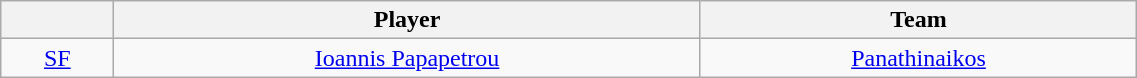<table class="wikitable" style="text-align: center;" width="60%">
<tr>
<th style="text-align:center;"></th>
<th style="text-align:center;">Player</th>
<th style="text-align:center;">Team</th>
</tr>
<tr>
<td style="text-align:center;"><a href='#'>SF</a></td>
<td> <a href='#'>Ioannis Papapetrou</a></td>
<td><a href='#'>Panathinaikos</a></td>
</tr>
</table>
